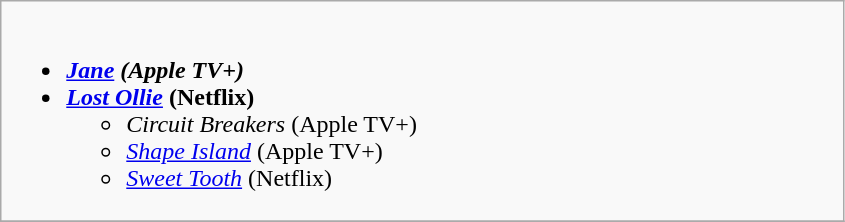<table class=wikitable>
<tr>
<td colspan=2 style="vertical-align:top;" width="50%"><br><ul><li><strong><em><a href='#'>Jane</a><em> (Apple TV+)<strong></li><li></em></strong><a href='#'>Lost Ollie</a></em> (Netflix)</strong><ul><li><em>Circuit Breakers</em> (Apple TV+)</li><li><em><a href='#'>Shape Island</a></em> (Apple TV+)</li><li><em><a href='#'>Sweet Tooth</a></em> (Netflix)</li></ul></li></ul></td>
</tr>
<tr>
</tr>
</table>
